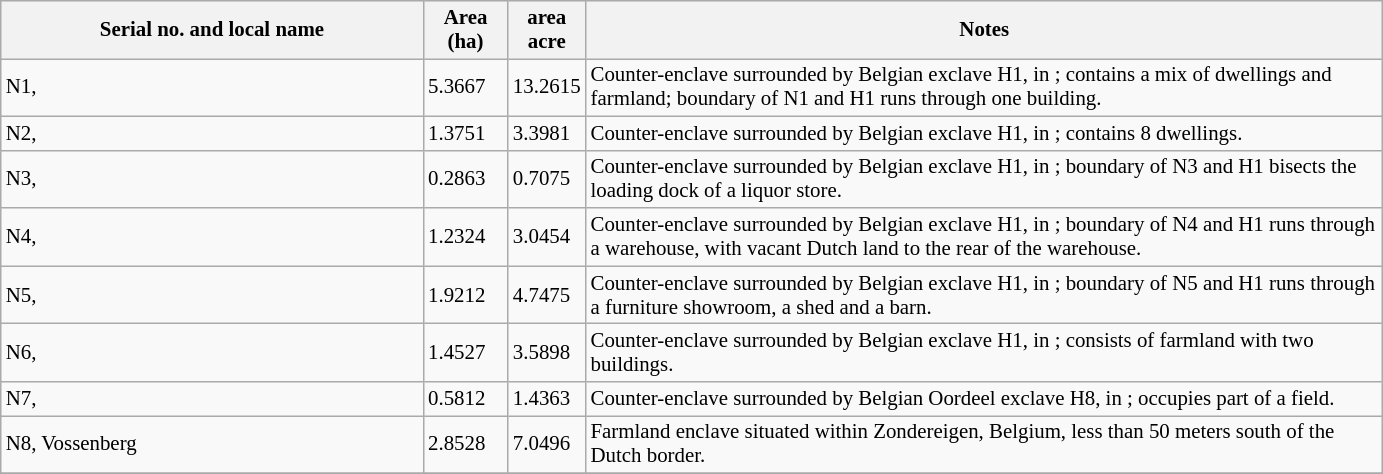<table class="wikitable sortable" style="text-align:left; font-size:87%; border:1; cellpadding:5; cellspacing:0;">
<tr bgcolor="#ececec">
<th scope="col" width="275px">Serial no. and local name</th>
<th scope="col" width="50px" data-sort-type="number">Area (ha)</th>
<th>area<br>acre</th>
<th scope="col" width="525px" class="unsortable">Notes<br><onlyinclude></th>
</tr>
<tr>
<td> N1, </td>
<td>5.3667</td>
<td>13.2615</td>
<td>Counter-enclave surrounded by Belgian exclave H1, in ; contains a mix of dwellings and farmland; boundary of N1 and H1 runs through one building.</td>
</tr>
<tr>
<td> N2, </td>
<td>1.3751</td>
<td>3.3981</td>
<td>Counter-enclave surrounded by Belgian exclave H1, in ; contains 8 dwellings.</td>
</tr>
<tr>
<td> N3, </td>
<td>0.2863</td>
<td>0.7075</td>
<td>Counter-enclave surrounded by Belgian exclave H1, in ; boundary of N3 and H1 bisects the loading dock of a liquor store.</td>
</tr>
<tr>
<td> N4, </td>
<td>1.2324</td>
<td>3.0454</td>
<td>Counter-enclave surrounded by Belgian exclave H1, in ; boundary of N4 and H1 runs through a warehouse, with vacant Dutch land to the rear of the warehouse.</td>
</tr>
<tr>
<td> N5, </td>
<td>1.9212</td>
<td>4.7475</td>
<td>Counter-enclave surrounded by Belgian exclave H1, in ; boundary of N5 and H1 runs through a furniture showroom, a shed and a barn.</td>
</tr>
<tr>
<td> N6, </td>
<td>1.4527</td>
<td>3.5898</td>
<td>Counter-enclave surrounded by Belgian exclave H1, in ; consists of farmland with two buildings.</td>
</tr>
<tr>
<td> N7, </td>
<td>0.5812</td>
<td>1.4363</td>
<td>Counter-enclave surrounded by Belgian Oordeel exclave H8, in ; occupies part of a field.</td>
</tr>
<tr>
<td> N8, Vossenberg</td>
<td>2.8528</td>
<td>7.0496</td>
<td>Farmland enclave situated within Zondereigen, Belgium, less than 50 meters south of the Dutch border.</td>
</tr>
<tr>
</tr>
</table>
